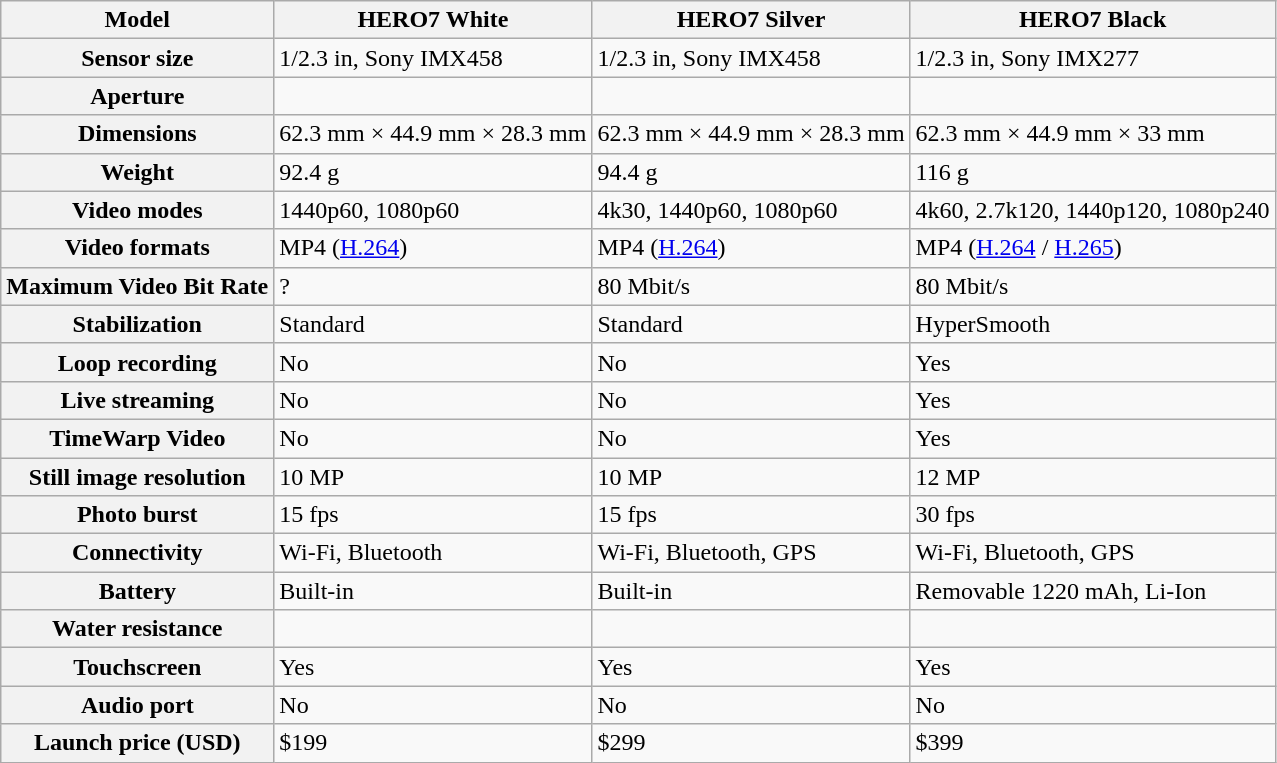<table class="wikitable">
<tr>
<th>Model</th>
<th>HERO7 White</th>
<th>HERO7 Silver</th>
<th>HERO7 Black</th>
</tr>
<tr>
<th>Sensor size</th>
<td>1/2.3 in, Sony IMX458</td>
<td>1/2.3 in, Sony IMX458</td>
<td>1/2.3 in, Sony IMX277</td>
</tr>
<tr>
<th>Aperture</th>
<td></td>
<td></td>
<td></td>
</tr>
<tr>
<th>Dimensions</th>
<td>62.3 mm × 44.9 mm × 28.3 mm</td>
<td>62.3 mm × 44.9 mm × 28.3 mm</td>
<td>62.3 mm × 44.9 mm × 33 mm</td>
</tr>
<tr>
<th>Weight</th>
<td>92.4 g</td>
<td>94.4 g</td>
<td>116 g</td>
</tr>
<tr>
<th>Video modes</th>
<td>1440p60, 1080p60</td>
<td>4k30, 1440p60, 1080p60</td>
<td>4k60, 2.7k120, 1440p120, 1080p240</td>
</tr>
<tr>
<th>Video formats</th>
<td>MP4 (<a href='#'>H.264</a>)</td>
<td>MP4 (<a href='#'>H.264</a>)</td>
<td>MP4 (<a href='#'>H.264</a> / <a href='#'>H.265</a>)</td>
</tr>
<tr>
<th>Maximum Video Bit Rate</th>
<td>?</td>
<td>80 Mbit/s</td>
<td>80 Mbit/s</td>
</tr>
<tr>
<th>Stabilization</th>
<td>Standard</td>
<td>Standard</td>
<td>HyperSmooth</td>
</tr>
<tr>
<th>Loop recording</th>
<td>No</td>
<td>No</td>
<td>Yes</td>
</tr>
<tr>
<th>Live streaming</th>
<td>No</td>
<td>No</td>
<td>Yes</td>
</tr>
<tr>
<th>TimeWarp Video</th>
<td>No</td>
<td>No</td>
<td>Yes</td>
</tr>
<tr>
<th>Still image resolution</th>
<td>10 MP</td>
<td>10 MP</td>
<td>12 MP</td>
</tr>
<tr>
<th>Photo burst</th>
<td>15 fps</td>
<td>15 fps</td>
<td>30 fps</td>
</tr>
<tr>
<th>Connectivity</th>
<td>Wi-Fi, Bluetooth</td>
<td>Wi-Fi, Bluetooth, GPS</td>
<td>Wi-Fi, Bluetooth, GPS</td>
</tr>
<tr>
<th>Battery</th>
<td>Built-in</td>
<td>Built-in</td>
<td>Removable 1220 mAh, Li-Ion</td>
</tr>
<tr>
<th>Water resistance</th>
<td></td>
<td></td>
<td></td>
</tr>
<tr>
<th>Touchscreen</th>
<td>Yes</td>
<td>Yes</td>
<td>Yes</td>
</tr>
<tr>
<th>Audio port</th>
<td>No</td>
<td>No</td>
<td>No</td>
</tr>
<tr>
<th>Launch price (USD)</th>
<td>$199</td>
<td>$299</td>
<td>$399</td>
</tr>
</table>
